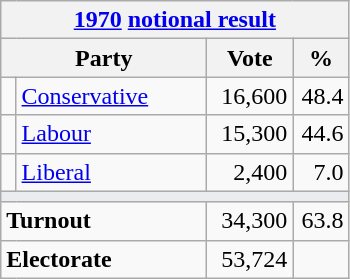<table class="wikitable">
<tr>
<th colspan="4"><a href='#'>1970</a> <a href='#'>notional result</a></th>
</tr>
<tr>
<th bgcolor="#DDDDFF" width="130px" colspan="2">Party</th>
<th bgcolor="#DDDDFF" width="50px">Vote</th>
<th bgcolor="#DDDDFF" width="30px">%</th>
</tr>
<tr>
<td></td>
<td><a href='#'>Conservative</a></td>
<td align=right>16,600</td>
<td align=right>48.4</td>
</tr>
<tr>
<td></td>
<td><a href='#'>Labour</a></td>
<td align=right>15,300</td>
<td align=right>44.6</td>
</tr>
<tr>
<td></td>
<td><a href='#'>Liberal</a></td>
<td align=right>2,400</td>
<td align=right>7.0</td>
</tr>
<tr>
<td colspan="4" bgcolor="#EAECF0"></td>
</tr>
<tr>
<td colspan="2"><strong>Turnout</strong></td>
<td align=right>34,300</td>
<td align=right>63.8</td>
</tr>
<tr>
<td colspan="2"><strong>Electorate</strong></td>
<td align=right>53,724</td>
</tr>
</table>
